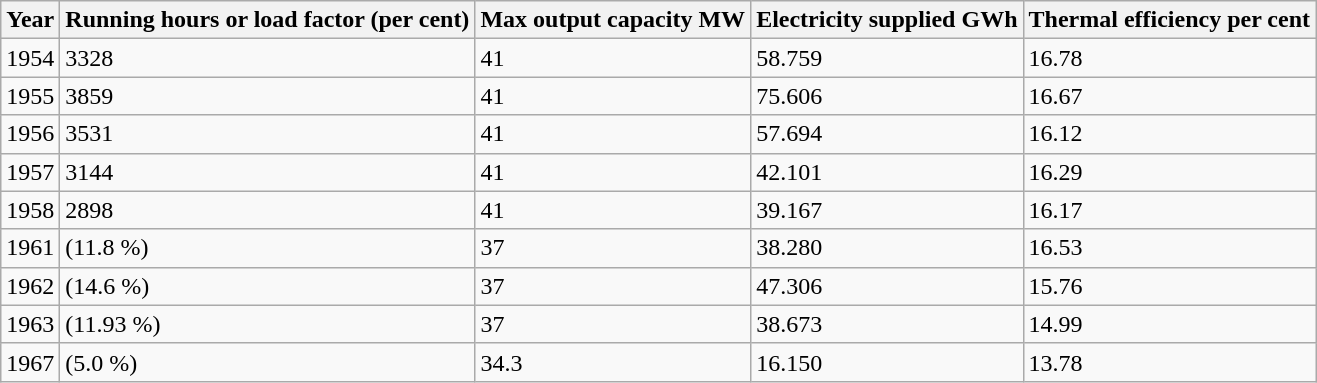<table class="wikitable">
<tr>
<th>Year</th>
<th>Running hours or load factor (per cent)</th>
<th>Max output capacity MW</th>
<th>Electricity supplied GWh</th>
<th>Thermal efficiency per cent</th>
</tr>
<tr>
<td>1954</td>
<td>3328</td>
<td>41</td>
<td>58.759</td>
<td>16.78</td>
</tr>
<tr>
<td>1955</td>
<td>3859</td>
<td>41</td>
<td>75.606</td>
<td>16.67</td>
</tr>
<tr>
<td>1956</td>
<td>3531</td>
<td>41</td>
<td>57.694</td>
<td>16.12</td>
</tr>
<tr>
<td>1957</td>
<td>3144</td>
<td>41</td>
<td>42.101</td>
<td>16.29</td>
</tr>
<tr>
<td>1958</td>
<td>2898</td>
<td>41</td>
<td>39.167</td>
<td>16.17</td>
</tr>
<tr>
<td>1961</td>
<td>(11.8 %)</td>
<td>37</td>
<td>38.280</td>
<td>16.53</td>
</tr>
<tr>
<td>1962</td>
<td>(14.6 %)</td>
<td>37</td>
<td>47.306</td>
<td>15.76</td>
</tr>
<tr>
<td>1963</td>
<td>(11.93 %)</td>
<td>37</td>
<td>38.673</td>
<td>14.99</td>
</tr>
<tr>
<td>1967</td>
<td>(5.0 %)</td>
<td>34.3</td>
<td>16.150</td>
<td>13.78</td>
</tr>
</table>
